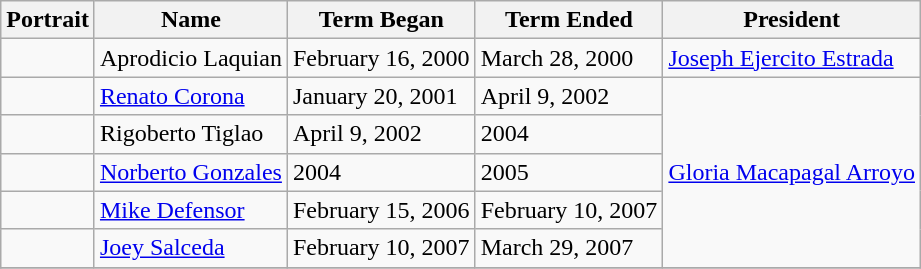<table class=wikitable>
<tr>
<th>Portrait</th>
<th>Name</th>
<th>Term Began</th>
<th>Term Ended</th>
<th>President</th>
</tr>
<tr>
<td></td>
<td>Aprodicio Laquian</td>
<td>February 16, 2000</td>
<td>March 28, 2000</td>
<td><a href='#'>Joseph Ejercito Estrada</a></td>
</tr>
<tr>
<td></td>
<td><a href='#'>Renato Corona</a></td>
<td>January 20, 2001</td>
<td>April 9, 2002</td>
<td rowspan="5"><a href='#'>Gloria Macapagal Arroyo</a></td>
</tr>
<tr>
<td></td>
<td>Rigoberto Tiglao</td>
<td>April 9, 2002</td>
<td>2004</td>
</tr>
<tr>
<td></td>
<td><a href='#'>Norberto Gonzales</a></td>
<td>2004</td>
<td>2005</td>
</tr>
<tr>
<td></td>
<td><a href='#'>Mike Defensor</a></td>
<td>February 15, 2006</td>
<td>February 10, 2007</td>
</tr>
<tr>
<td></td>
<td><a href='#'>Joey Salceda</a></td>
<td>February 10, 2007</td>
<td>March 29, 2007</td>
</tr>
<tr>
</tr>
</table>
